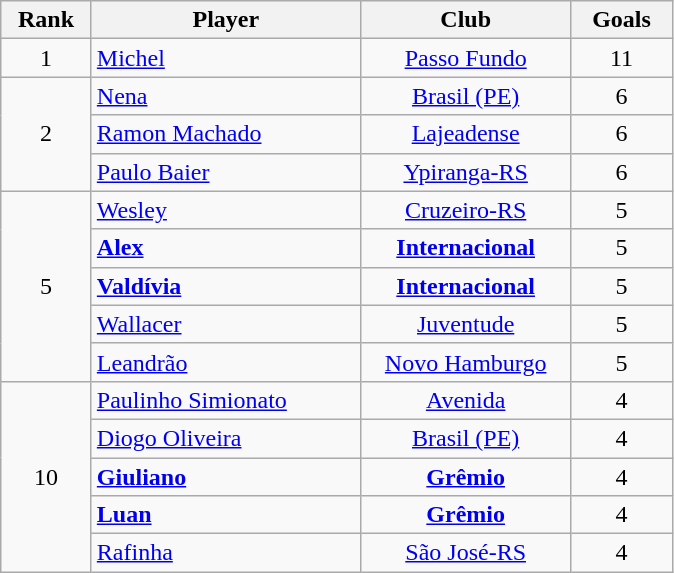<table class="wikitable" style="text-align:center; margin-left:1em;">
<tr>
<th style="width:53px">Rank</th>
<th style="width:172px">Player</th>
<th style="width:133px">Club</th>
<th style="width:60px">Goals</th>
</tr>
<tr>
<td>1</td>
<td align=left> <a href='#'>Michel</a></td>
<td><a href='#'>Passo Fundo</a></td>
<td>11</td>
</tr>
<tr>
<td align=center rowspan=3>2</td>
<td align=left> <a href='#'>Nena</a></td>
<td><a href='#'>Brasil (PE)</a></td>
<td>6</td>
</tr>
<tr>
<td align=left> <a href='#'>Ramon Machado</a></td>
<td><a href='#'>Lajeadense</a></td>
<td>6</td>
</tr>
<tr>
<td align=left> <a href='#'>Paulo Baier</a></td>
<td><a href='#'>Ypiranga-RS</a></td>
<td>6</td>
</tr>
<tr>
<td align=center rowspan=5>5</td>
<td align=left> <a href='#'>Wesley</a></td>
<td><a href='#'>Cruzeiro-RS</a></td>
<td>5</td>
</tr>
<tr>
<td align=left> <strong><a href='#'>Alex</a></strong></td>
<td><strong><a href='#'>Internacional</a></strong></td>
<td>5</td>
</tr>
<tr>
<td align=left> <strong><a href='#'>Valdívia</a></strong></td>
<td><strong><a href='#'>Internacional</a></strong></td>
<td>5</td>
</tr>
<tr>
<td align=left> <a href='#'>Wallacer</a></td>
<td><a href='#'>Juventude</a></td>
<td>5</td>
</tr>
<tr>
<td align=left> <a href='#'>Leandrão</a></td>
<td><a href='#'>Novo Hamburgo</a></td>
<td>5</td>
</tr>
<tr>
<td align=center rowspan=5>10</td>
<td align=left> <a href='#'>Paulinho Simionato</a></td>
<td><a href='#'>Avenida</a></td>
<td>4</td>
</tr>
<tr>
<td align=left> <a href='#'>Diogo Oliveira</a></td>
<td><a href='#'>Brasil (PE)</a></td>
<td>4</td>
</tr>
<tr>
<td align=left> <strong><a href='#'>Giuliano</a></strong></td>
<td><strong><a href='#'>Grêmio</a></strong></td>
<td>4</td>
</tr>
<tr>
<td align=left> <strong><a href='#'>Luan</a></strong></td>
<td><strong><a href='#'>Grêmio</a></strong></td>
<td>4</td>
</tr>
<tr>
<td align=left> <a href='#'>Rafinha</a></td>
<td><a href='#'>São José-RS</a></td>
<td>4</td>
</tr>
</table>
